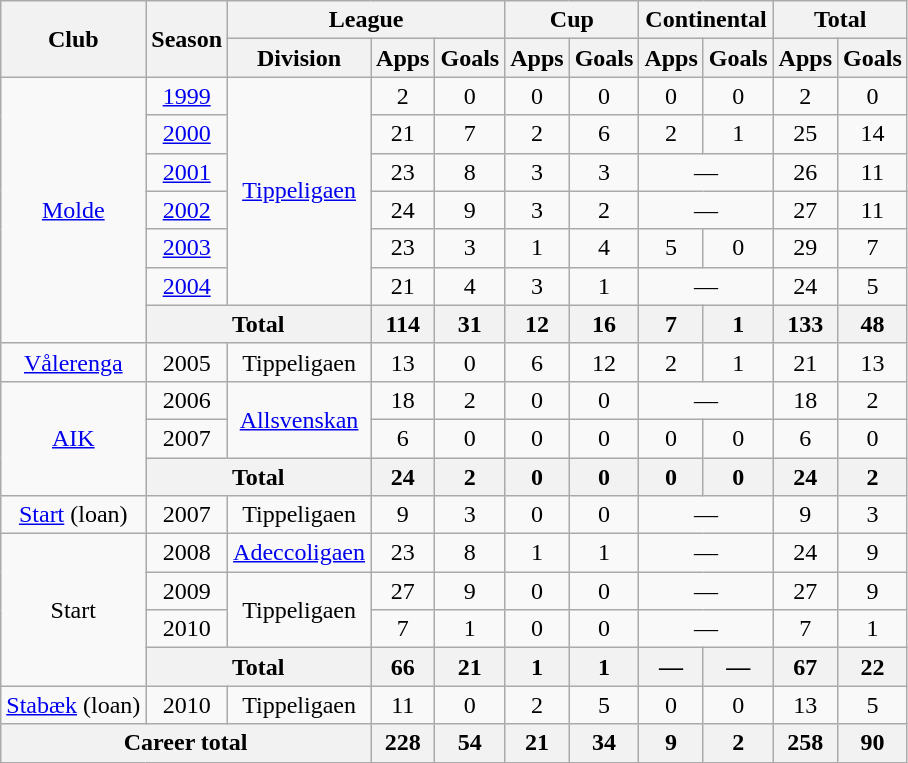<table class="wikitable" style="text-align:center">
<tr>
<th rowspan="2">Club</th>
<th rowspan="2">Season</th>
<th colspan="3">League</th>
<th colspan="2">Cup</th>
<th colspan="2">Continental</th>
<th colspan="2">Total</th>
</tr>
<tr>
<th>Division</th>
<th>Apps</th>
<th>Goals</th>
<th>Apps</th>
<th>Goals</th>
<th>Apps</th>
<th>Goals</th>
<th>Apps</th>
<th>Goals</th>
</tr>
<tr>
<td rowspan="7"><a href='#'>Molde</a></td>
<td><a href='#'>1999</a></td>
<td rowspan="6"><a href='#'>Tippeligaen</a></td>
<td>2</td>
<td>0</td>
<td>0</td>
<td>0</td>
<td>0</td>
<td>0</td>
<td>2</td>
<td>0</td>
</tr>
<tr>
<td><a href='#'>2000</a></td>
<td>21</td>
<td>7</td>
<td>2</td>
<td>6</td>
<td>2</td>
<td>1</td>
<td>25</td>
<td>14</td>
</tr>
<tr>
<td><a href='#'>2001</a></td>
<td>23</td>
<td>8</td>
<td>3</td>
<td>3</td>
<td colspan="2">—</td>
<td>26</td>
<td>11</td>
</tr>
<tr>
<td><a href='#'>2002</a></td>
<td>24</td>
<td>9</td>
<td>3</td>
<td>2</td>
<td colspan="2">—</td>
<td>27</td>
<td>11</td>
</tr>
<tr>
<td><a href='#'>2003</a></td>
<td>23</td>
<td>3</td>
<td>1</td>
<td>4</td>
<td>5</td>
<td>0</td>
<td>29</td>
<td>7</td>
</tr>
<tr>
<td><a href='#'>2004</a></td>
<td>21</td>
<td>4</td>
<td>3</td>
<td>1</td>
<td colspan="2">—</td>
<td>24</td>
<td>5</td>
</tr>
<tr>
<th colspan="2">Total</th>
<th>114</th>
<th>31</th>
<th>12</th>
<th>16</th>
<th>7</th>
<th>1</th>
<th>133</th>
<th>48</th>
</tr>
<tr>
<td><a href='#'>Vålerenga</a></td>
<td>2005</td>
<td>Tippeligaen</td>
<td>13</td>
<td>0</td>
<td>6</td>
<td>12</td>
<td>2</td>
<td>1</td>
<td>21</td>
<td>13</td>
</tr>
<tr>
<td rowspan="3"><a href='#'>AIK</a></td>
<td>2006</td>
<td rowspan="2"><a href='#'>Allsvenskan</a></td>
<td>18</td>
<td>2</td>
<td>0</td>
<td>0</td>
<td colspan="2">—</td>
<td>18</td>
<td>2</td>
</tr>
<tr>
<td>2007</td>
<td>6</td>
<td>0</td>
<td>0</td>
<td>0</td>
<td>0</td>
<td>0</td>
<td>6</td>
<td>0</td>
</tr>
<tr>
<th colspan="2">Total</th>
<th>24</th>
<th>2</th>
<th>0</th>
<th>0</th>
<th>0</th>
<th>0</th>
<th>24</th>
<th>2</th>
</tr>
<tr>
<td><a href='#'>Start</a> (loan)</td>
<td>2007</td>
<td>Tippeligaen</td>
<td>9</td>
<td>3</td>
<td>0</td>
<td>0</td>
<td colspan="2">—</td>
<td>9</td>
<td>3</td>
</tr>
<tr>
<td rowspan="4">Start</td>
<td>2008</td>
<td><a href='#'>Adeccoligaen</a></td>
<td>23</td>
<td>8</td>
<td>1</td>
<td>1</td>
<td colspan="2">—</td>
<td>24</td>
<td>9</td>
</tr>
<tr>
<td>2009</td>
<td rowspan="2">Tippeligaen</td>
<td>27</td>
<td>9</td>
<td>0</td>
<td>0</td>
<td colspan="2">—</td>
<td>27</td>
<td>9</td>
</tr>
<tr>
<td>2010</td>
<td>7</td>
<td>1</td>
<td>0</td>
<td>0</td>
<td colspan="2">—</td>
<td>7</td>
<td>1</td>
</tr>
<tr>
<th colspan="2">Total</th>
<th>66</th>
<th>21</th>
<th>1</th>
<th>1</th>
<th>—</th>
<th>—</th>
<th>67</th>
<th>22</th>
</tr>
<tr>
<td><a href='#'>Stabæk</a> (loan)</td>
<td>2010</td>
<td>Tippeligaen</td>
<td>11</td>
<td>0</td>
<td>2</td>
<td>5</td>
<td>0</td>
<td>0</td>
<td>13</td>
<td>5</td>
</tr>
<tr>
<th colspan="3">Career total</th>
<th>228</th>
<th>54</th>
<th>21</th>
<th>34</th>
<th>9</th>
<th>2</th>
<th>258</th>
<th>90</th>
</tr>
</table>
